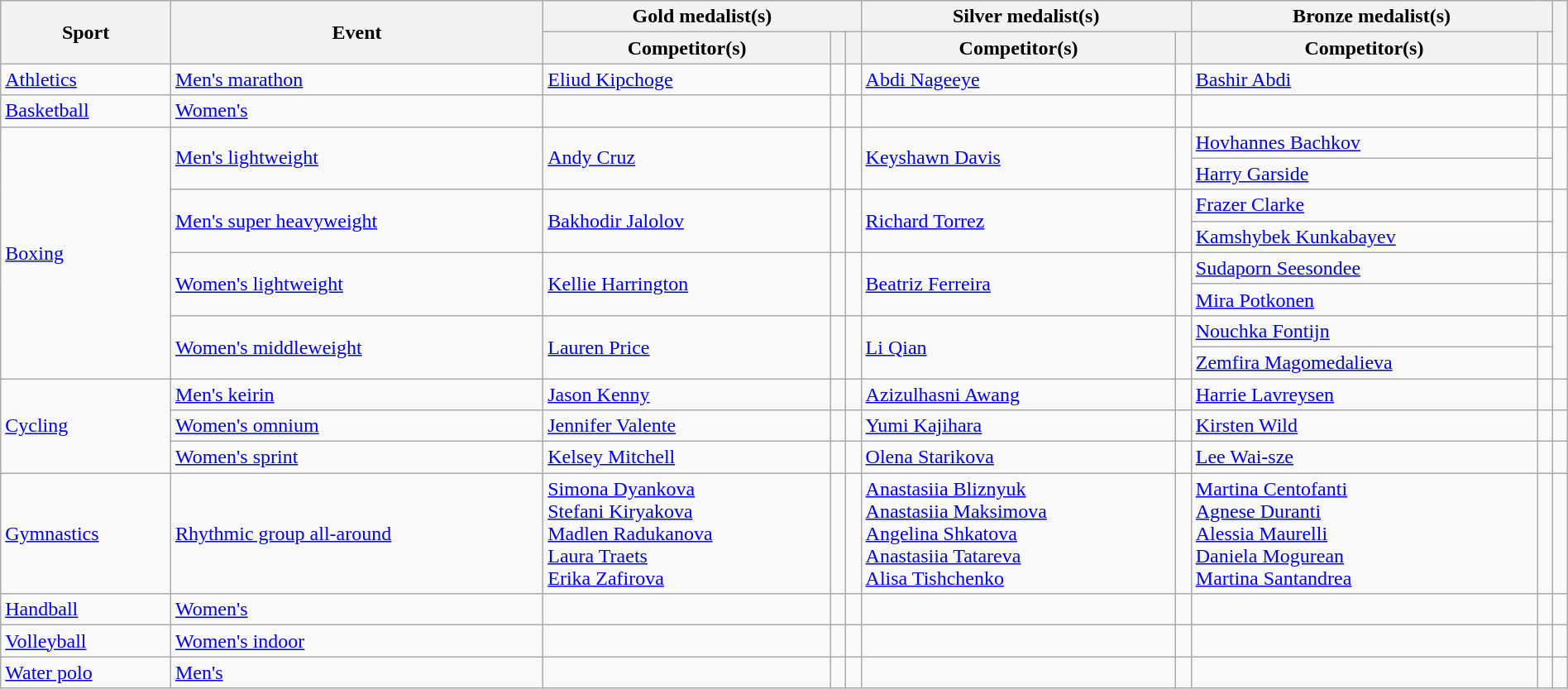<table class="wikitable" style="width:100%;">
<tr>
<th rowspan="2">Sport</th>
<th rowspan="2">Event</th>
<th colspan="3">Gold medalist(s)</th>
<th colspan="2">Silver medalist(s)</th>
<th colspan="2">Bronze medalist(s)</th>
<th rowspan="2"></th>
</tr>
<tr>
<th>Competitor(s)</th>
<th></th>
<th></th>
<th>Competitor(s)</th>
<th></th>
<th>Competitor(s)</th>
<th></th>
</tr>
<tr>
<td><a href='#'>Athletics</a></td>
<td><a href='#'>Men's marathon</a></td>
<td><a href='#'>Eliud Kipchoge</a></td>
<td></td>
<td></td>
<td><a href='#'>Abdi Nageeye</a></td>
<td></td>
<td><a href='#'>Bashir Abdi</a></td>
<td></td>
<td></td>
</tr>
<tr>
<td><a href='#'>Basketball</a></td>
<td><a href='#'>Women's</a></td>
<td></td>
<td></td>
<td></td>
<td></td>
<td></td>
<td></td>
<td></td>
<td></td>
</tr>
<tr>
<td rowspan="8"><a href='#'>Boxing</a></td>
<td rowspan="2"><a href='#'>Men's lightweight</a></td>
<td rowspan="2"><a href='#'>Andy Cruz</a></td>
<td rowspan="2"></td>
<td rowspan="2"></td>
<td rowspan="2"><a href='#'>Keyshawn Davis</a></td>
<td rowspan="2"></td>
<td><a href='#'>Hovhannes Bachkov</a></td>
<td></td>
<td rowspan="2"></td>
</tr>
<tr>
<td><a href='#'>Harry Garside</a></td>
<td></td>
</tr>
<tr>
<td rowspan="2"><a href='#'>Men's super heavyweight</a></td>
<td rowspan="2"><a href='#'>Bakhodir Jalolov</a></td>
<td rowspan="2"></td>
<td rowspan="2"></td>
<td rowspan="2"><a href='#'>Richard Torrez</a></td>
<td rowspan="2"></td>
<td><a href='#'>Frazer Clarke</a></td>
<td></td>
<td rowspan="2"></td>
</tr>
<tr>
<td><a href='#'>Kamshybek Kunkabayev</a></td>
<td></td>
</tr>
<tr>
<td rowspan="2"><a href='#'>Women's lightweight</a></td>
<td rowspan="2"><a href='#'>Kellie Harrington</a></td>
<td rowspan="2"></td>
<td rowspan="2"></td>
<td rowspan="2"><a href='#'>Beatriz Ferreira</a></td>
<td rowspan="2"></td>
<td><a href='#'>Sudaporn Seesondee</a></td>
<td></td>
<td rowspan="2"></td>
</tr>
<tr>
<td><a href='#'>Mira Potkonen</a></td>
<td></td>
</tr>
<tr>
<td rowspan="2"><a href='#'>Women's middleweight</a></td>
<td rowspan="2"><a href='#'>Lauren Price</a></td>
<td rowspan="2"></td>
<td rowspan="2"></td>
<td rowspan="2"><a href='#'>Li Qian</a></td>
<td rowspan="2"></td>
<td><a href='#'>Nouchka Fontijn</a></td>
<td></td>
<td rowspan="2"></td>
</tr>
<tr>
<td><a href='#'>Zemfira Magomedalieva</a></td>
<td></td>
</tr>
<tr>
<td rowspan="3"><a href='#'>Cycling</a></td>
<td><a href='#'>Men's keirin</a></td>
<td><a href='#'>Jason Kenny</a></td>
<td></td>
<td></td>
<td><a href='#'>Azizulhasni Awang</a></td>
<td></td>
<td><a href='#'>Harrie Lavreysen</a></td>
<td></td>
<td></td>
</tr>
<tr>
<td><a href='#'>Women's omnium</a></td>
<td><a href='#'>Jennifer Valente</a></td>
<td></td>
<td></td>
<td><a href='#'>Yumi Kajihara</a></td>
<td></td>
<td><a href='#'>Kirsten Wild</a></td>
<td></td>
<td></td>
</tr>
<tr>
<td><a href='#'>Women's sprint</a></td>
<td><a href='#'>Kelsey Mitchell</a></td>
<td></td>
<td></td>
<td><a href='#'>Olena Starikova</a></td>
<td></td>
<td><a href='#'>Lee Wai-sze</a></td>
<td></td>
<td></td>
</tr>
<tr>
<td><a href='#'>Gymnastics</a></td>
<td><a href='#'>Rhythmic group all-around</a></td>
<td><a href='#'>Simona Dyankova</a><br><a href='#'>Stefani Kiryakova</a><br><a href='#'>Madlen Radukanova</a><br><a href='#'>Laura Traets</a><br><a href='#'>Erika Zafirova</a></td>
<td></td>
<td></td>
<td><a href='#'>Anastasiia Bliznyuk</a><br><a href='#'>Anastasiia Maksimova</a><br><a href='#'>Angelina Shkatova</a><br><a href='#'>Anastasiia Tatareva</a><br><a href='#'>Alisa Tishchenko</a></td>
<td></td>
<td><a href='#'>Martina Centofanti</a><br><a href='#'>Agnese Duranti</a><br><a href='#'>Alessia Maurelli</a><br><a href='#'>Daniela Mogurean</a><br><a href='#'>Martina Santandrea</a></td>
<td></td>
<td></td>
</tr>
<tr>
<td><a href='#'>Handball</a></td>
<td><a href='#'>Women's</a></td>
<td></td>
<td></td>
<td></td>
<td></td>
<td></td>
<td></td>
<td></td>
<td></td>
</tr>
<tr>
<td><a href='#'>Volleyball</a></td>
<td><a href='#'>Women's indoor</a></td>
<td></td>
<td></td>
<td></td>
<td></td>
<td></td>
<td></td>
<td></td>
<td></td>
</tr>
<tr>
<td><a href='#'>Water polo</a></td>
<td><a href='#'>Men's</a></td>
<td></td>
<td></td>
<td></td>
<td></td>
<td></td>
<td></td>
<td></td>
<td></td>
</tr>
</table>
